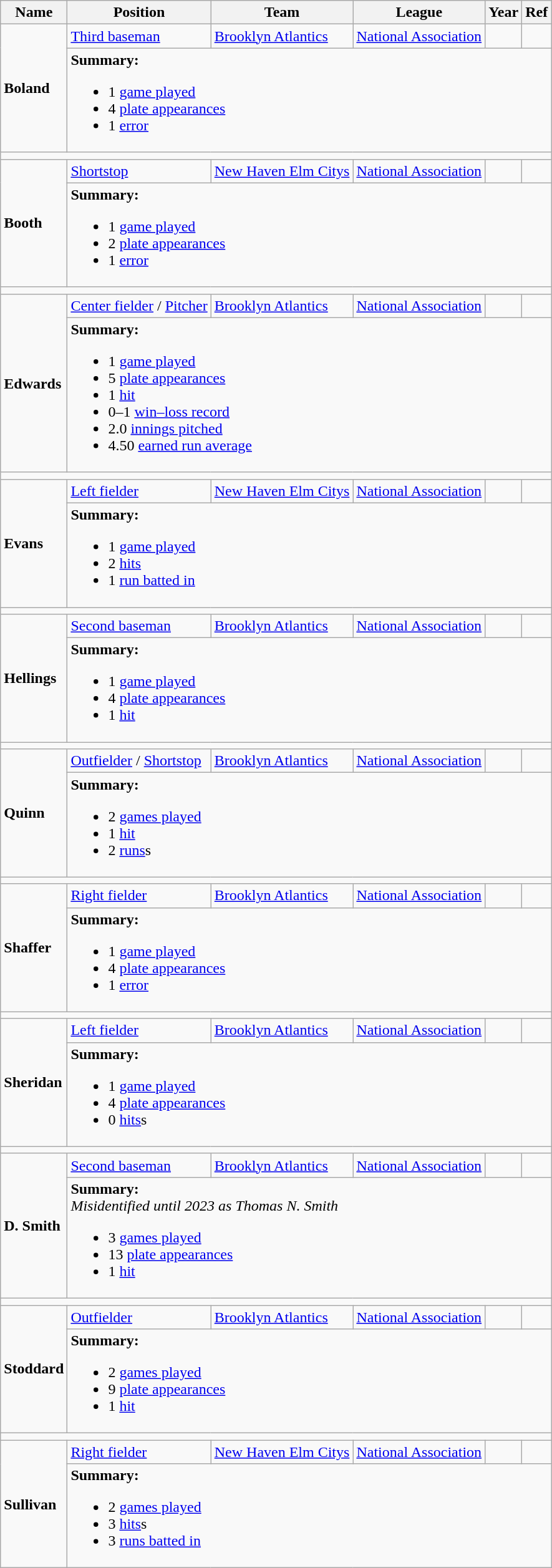<table class="wikitable">
<tr>
<th>Name</th>
<th>Position</th>
<th>Team</th>
<th>League</th>
<th>Year</th>
<th>Ref</th>
</tr>
<tr>
<td rowspan="2"><strong>Boland</strong></td>
<td><a href='#'>Third baseman</a></td>
<td><a href='#'>Brooklyn Atlantics</a></td>
<td><a href='#'>National Association</a></td>
<td></td>
<td></td>
</tr>
<tr>
<td colspan="5"><strong>Summary:</strong><br><ul><li>1 <a href='#'>game played</a></li><li>4 <a href='#'>plate appearances</a></li><li>1 <a href='#'>error</a></li></ul></td>
</tr>
<tr>
<td colspan="6"></td>
</tr>
<tr>
<td rowspan="2"><strong>Booth</strong></td>
<td><a href='#'>Shortstop</a></td>
<td><a href='#'>New Haven Elm Citys</a></td>
<td><a href='#'>National Association</a></td>
<td></td>
<td></td>
</tr>
<tr>
<td colspan="5"><strong>Summary:</strong><br><ul><li>1 <a href='#'>game played</a></li><li>2 <a href='#'>plate appearances</a></li><li>1 <a href='#'>error</a></li></ul></td>
</tr>
<tr>
<td colspan="6"></td>
</tr>
<tr>
<td rowspan="2"><strong>Edwards</strong></td>
<td><a href='#'>Center fielder</a> / <a href='#'>Pitcher</a></td>
<td><a href='#'>Brooklyn Atlantics</a></td>
<td><a href='#'>National Association</a></td>
<td></td>
<td></td>
</tr>
<tr>
<td colspan="5"><strong>Summary:</strong><br><ul><li>1 <a href='#'>game played</a></li><li>5 <a href='#'>plate appearances</a></li><li>1 <a href='#'>hit</a></li><li>0–1 <a href='#'>win–loss record</a></li><li>2.0 <a href='#'>innings pitched</a></li><li>4.50 <a href='#'>earned run average</a></li></ul></td>
</tr>
<tr>
<td colspan="6"></td>
</tr>
<tr>
<td rowspan="2"><strong>Evans</strong></td>
<td><a href='#'>Left fielder</a></td>
<td><a href='#'>New Haven Elm Citys</a></td>
<td><a href='#'>National Association</a></td>
<td></td>
<td></td>
</tr>
<tr>
<td colspan="5"><strong>Summary:</strong><br><ul><li>1 <a href='#'>game played</a></li><li>2 <a href='#'>hits</a></li><li>1 <a href='#'>run batted in</a></li></ul></td>
</tr>
<tr>
<td colspan="6"></td>
</tr>
<tr>
<td rowspan="2"><strong>Hellings</strong></td>
<td><a href='#'>Second baseman</a></td>
<td><a href='#'>Brooklyn Atlantics</a></td>
<td><a href='#'>National Association</a></td>
<td></td>
<td></td>
</tr>
<tr>
<td colspan="5"><strong>Summary:</strong><br><ul><li>1 <a href='#'>game played</a></li><li>4 <a href='#'>plate appearances</a></li><li>1 <a href='#'>hit</a></li></ul></td>
</tr>
<tr>
<td colspan="6"></td>
</tr>
<tr>
<td rowspan="2"><strong>Quinn</strong></td>
<td><a href='#'>Outfielder</a> / <a href='#'>Shortstop</a></td>
<td><a href='#'>Brooklyn Atlantics</a></td>
<td><a href='#'>National Association</a></td>
<td></td>
<td></td>
</tr>
<tr>
<td colspan="5"><strong>Summary:</strong><br><ul><li>2 <a href='#'>games played</a></li><li>1 <a href='#'>hit</a></li><li>2 <a href='#'>runs</a>s</li></ul></td>
</tr>
<tr>
<td colspan="6"></td>
</tr>
<tr>
<td rowspan="2"><strong>Shaffer</strong></td>
<td><a href='#'>Right fielder</a></td>
<td><a href='#'>Brooklyn Atlantics</a></td>
<td><a href='#'>National Association</a></td>
<td></td>
<td></td>
</tr>
<tr>
<td colspan="5"><strong>Summary:</strong><br><ul><li>1 <a href='#'>game played</a></li><li>4 <a href='#'>plate appearances</a></li><li>1 <a href='#'>error</a></li></ul></td>
</tr>
<tr>
<td colspan="6"></td>
</tr>
<tr>
<td rowspan="2"><strong>Sheridan</strong></td>
<td><a href='#'>Left fielder</a></td>
<td><a href='#'>Brooklyn Atlantics</a></td>
<td><a href='#'>National Association</a></td>
<td></td>
<td></td>
</tr>
<tr>
<td colspan="5"><strong>Summary:</strong><br><ul><li>1 <a href='#'>game played</a></li><li>4 <a href='#'>plate appearances</a></li><li>0 <a href='#'>hits</a>s</li></ul></td>
</tr>
<tr>
<td colspan="6"></td>
</tr>
<tr>
<td rowspan="2"><strong>D. Smith</strong></td>
<td><a href='#'>Second baseman</a></td>
<td><a href='#'>Brooklyn Atlantics</a></td>
<td><a href='#'>National Association</a></td>
<td></td>
<td></td>
</tr>
<tr>
<td colspan="5"><strong>Summary:</strong><br><em>Misidentified until 2023 as Thomas N. Smith</em><ul><li>3 <a href='#'>games played</a></li><li>13 <a href='#'>plate appearances</a></li><li>1 <a href='#'>hit</a></li></ul></td>
</tr>
<tr>
<td colspan="6"></td>
</tr>
<tr>
<td rowspan="2"><strong>Stoddard</strong></td>
<td><a href='#'>Outfielder</a></td>
<td><a href='#'>Brooklyn Atlantics</a></td>
<td><a href='#'>National Association</a></td>
<td></td>
<td></td>
</tr>
<tr>
<td colspan="5"><strong>Summary:</strong><br><ul><li>2 <a href='#'>games played</a></li><li>9 <a href='#'>plate appearances</a></li><li>1 <a href='#'>hit</a></li></ul></td>
</tr>
<tr>
<td colspan="6"></td>
</tr>
<tr>
<td rowspan="2"><strong>Sullivan</strong></td>
<td><a href='#'>Right fielder</a></td>
<td><a href='#'>New Haven Elm Citys</a></td>
<td><a href='#'>National Association</a></td>
<td></td>
<td></td>
</tr>
<tr>
<td colspan="5"><strong>Summary:</strong><br><ul><li>2 <a href='#'>games played</a></li><li>3 <a href='#'>hits</a>s</li><li>3 <a href='#'>runs batted in</a></li></ul></td>
</tr>
</table>
